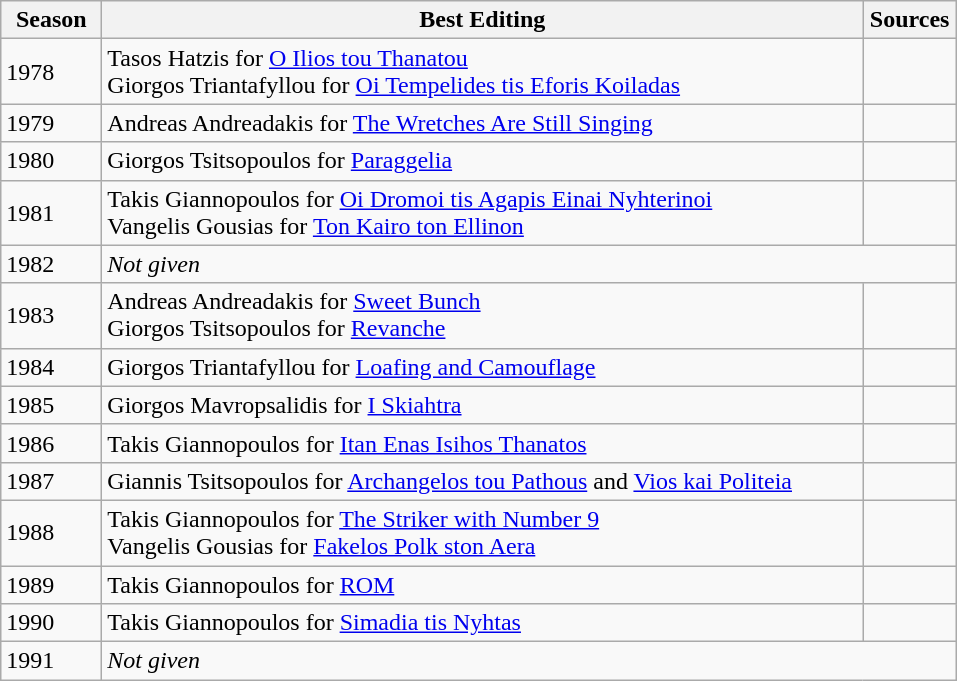<table class="wikitable" style="margin-right: 0;">
<tr text-align:center;">
<th style="width:60px;">Season</th>
<th style="width:500px;">Best Editing</th>
<th style="width:55px;">Sources</th>
</tr>
<tr>
<td>1978</td>
<td>Tasos Hatzis for <a href='#'>O Ilios tou Thanatou</a><br>Giorgos Triantafyllou for <a href='#'>Oi Tempelides tis Eforis Koiladas</a></td>
<td></td>
</tr>
<tr>
<td>1979</td>
<td>Andreas Andreadakis for <a href='#'>The Wretches Are Still Singing</a></td>
<td></td>
</tr>
<tr>
<td>1980</td>
<td>Giorgos Tsitsopoulos for <a href='#'>Paraggelia</a></td>
<td></td>
</tr>
<tr>
<td>1981</td>
<td>Takis Giannopoulos for <a href='#'>Oi Dromoi tis Agapis Einai Nyhterinoi</a><br>Vangelis Gousias for <a href='#'>Ton Kairo ton Ellinon</a></td>
<td></td>
</tr>
<tr>
<td>1982</td>
<td colspan="2"><em>Not given</em></td>
</tr>
<tr>
<td>1983</td>
<td>Andreas Andreadakis for <a href='#'>Sweet Bunch</a><br>Giorgos Tsitsopoulos for <a href='#'>Revanche</a></td>
<td></td>
</tr>
<tr>
<td>1984</td>
<td>Giorgos Triantafyllou for <a href='#'>Loafing and Camouflage</a></td>
<td></td>
</tr>
<tr>
<td>1985</td>
<td>Giorgos Mavropsalidis for <a href='#'>I Skiahtra</a></td>
<td></td>
</tr>
<tr>
<td>1986</td>
<td>Takis Giannopoulos for <a href='#'>Itan Enas Isihos Thanatos</a></td>
<td></td>
</tr>
<tr>
<td>1987</td>
<td>Giannis Tsitsopoulos for <a href='#'>Archangelos tou Pathous</a> and <a href='#'>Vios kai Politeia</a></td>
<td></td>
</tr>
<tr>
<td>1988</td>
<td>Takis Giannopoulos for <a href='#'>The Striker with Number 9</a><br>Vangelis Gousias for <a href='#'>Fakelos Polk ston Aera</a></td>
<td></td>
</tr>
<tr>
<td>1989</td>
<td>Takis Giannopoulos for <a href='#'>ROM</a></td>
<td></td>
</tr>
<tr>
<td>1990</td>
<td>Takis Giannopoulos for <a href='#'>Simadia tis Nyhtas</a></td>
<td></td>
</tr>
<tr>
<td>1991</td>
<td colspan="2"><em>Not given</em></td>
</tr>
</table>
